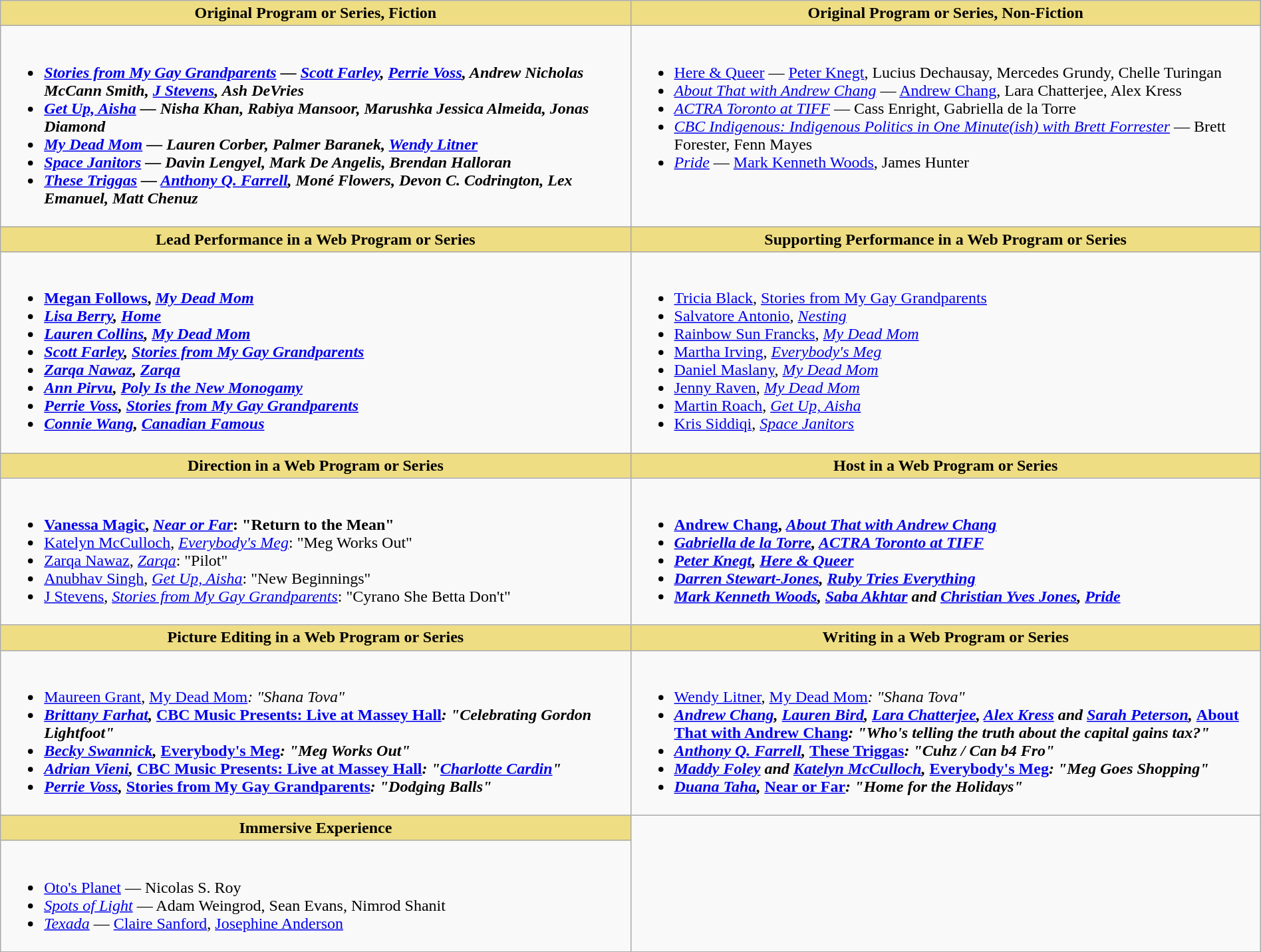<table class=wikitable width="100%">
<tr>
<th style="background:#EEDD82; width:50%">Original Program or Series, Fiction</th>
<th style="background:#EEDD82; width:50%">Original Program or Series, Non-Fiction</th>
</tr>
<tr>
<td valign="top"><br><ul><li> <strong><em><a href='#'>Stories from My Gay Grandparents</a><em> — <a href='#'>Scott Farley</a>, <a href='#'>Perrie Voss</a>, Andrew Nicholas McCann Smith, <a href='#'>J Stevens</a>, Ash DeVries<strong></li><li></em><a href='#'>Get Up, Aisha</a><em> — Nisha Khan, Rabiya Mansoor, Marushka Jessica Almeida, Jonas Diamond</li><li></em><a href='#'>My Dead Mom</a><em> — Lauren Corber, Palmer Baranek, <a href='#'>Wendy Litner</a></li><li></em><a href='#'>Space Janitors</a><em> — Davin Lengyel, Mark De Angelis, Brendan Halloran</li><li></em><a href='#'>These Triggas</a><em> — <a href='#'>Anthony Q. Farrell</a>, Moné Flowers, Devon C. Codrington, Lex Emanuel, Matt Chenuz</li></ul></td>
<td valign="top"><br><ul><li> </em></strong><a href='#'>Here & Queer</a></em> — <a href='#'>Peter Knegt</a>, Lucius Dechausay, Mercedes Grundy, Chelle Turingan</strong></li><li><em><a href='#'>About That with Andrew Chang</a></em> — <a href='#'>Andrew Chang</a>, Lara Chatterjee, Alex Kress</li><li><em><a href='#'>ACTRA Toronto at TIFF</a></em> — Cass Enright, Gabriella de la Torre</li><li><em><a href='#'>CBC Indigenous: Indigenous Politics in One Minute(ish) with Brett Forrester</a></em> — Brett Forester, Fenn Mayes</li><li><em><a href='#'>Pride</a></em> — <a href='#'>Mark Kenneth Woods</a>, James Hunter</li></ul></td>
</tr>
<tr>
<th style="background:#EEDD82; width:50%">Lead Performance in a Web Program or Series</th>
<th style="background:#EEDD82; width:50%">Supporting Performance in a Web Program or Series</th>
</tr>
<tr>
<td valign="top"><br><ul><li> <strong><a href='#'>Megan Follows</a>, <em><a href='#'>My Dead Mom</a><strong><em></li><li><a href='#'>Lisa Berry</a>, </em><a href='#'>Home</a><em></li><li><a href='#'>Lauren Collins</a>, </em><a href='#'>My Dead Mom</a><em></li><li><a href='#'>Scott Farley</a>, </em><a href='#'>Stories from My Gay Grandparents</a><em></li><li><a href='#'>Zarqa Nawaz</a>, </em><a href='#'>Zarqa</a><em></li><li><a href='#'>Ann Pirvu</a>, </em><a href='#'>Poly Is the New Monogamy</a><em></li><li><a href='#'>Perrie Voss</a>, </em><a href='#'>Stories from My Gay Grandparents</a><em></li><li><a href='#'>Connie Wang</a>, </em><a href='#'>Canadian Famous</a><em></li></ul></td>
<td valign="top"><br><ul><li> </strong><a href='#'>Tricia Black</a>, </em><a href='#'>Stories from My Gay Grandparents</a></em></strong></li><li><a href='#'>Salvatore Antonio</a>, <em><a href='#'>Nesting</a></em></li><li><a href='#'>Rainbow Sun Francks</a>, <em><a href='#'>My Dead Mom</a></em></li><li><a href='#'>Martha Irving</a>, <em><a href='#'>Everybody's Meg</a></em></li><li><a href='#'>Daniel Maslany</a>, <em><a href='#'>My Dead Mom</a></em></li><li><a href='#'>Jenny Raven</a>, <em><a href='#'>My Dead Mom</a></em></li><li><a href='#'>Martin Roach</a>, <em><a href='#'>Get Up, Aisha</a></em></li><li><a href='#'>Kris Siddiqi</a>, <em><a href='#'>Space Janitors</a></em></li></ul></td>
</tr>
<tr>
<th style="background:#EEDD82; width:50%">Direction in a Web Program or Series</th>
<th style="background:#EEDD82; width:50%">Host in a Web Program or Series</th>
</tr>
<tr>
<td valign="top"><br><ul><li> <strong><a href='#'>Vanessa Magic</a>, <em><a href='#'>Near or Far</a></em>: "Return to the Mean"</strong></li><li><a href='#'>Katelyn McCulloch</a>, <em><a href='#'>Everybody's Meg</a></em>: "Meg Works Out"</li><li><a href='#'>Zarqa Nawaz</a>, <em><a href='#'>Zarqa</a></em>: "Pilot"</li><li><a href='#'>Anubhav Singh</a>, <em><a href='#'>Get Up, Aisha</a></em>: "New Beginnings"</li><li><a href='#'>J Stevens</a>, <em><a href='#'>Stories from My Gay Grandparents</a></em>: "Cyrano She Betta Don't"</li></ul></td>
<td valign="top"><br><ul><li> <strong><a href='#'>Andrew Chang</a>, <em><a href='#'>About That with Andrew Chang</a><strong><em></li><li><a href='#'>Gabriella de la Torre</a>, </em><a href='#'>ACTRA Toronto at TIFF</a><em></li><li><a href='#'>Peter Knegt</a>, </em><a href='#'>Here & Queer</a><em></li><li><a href='#'>Darren Stewart-Jones</a>, </em><a href='#'>Ruby Tries Everything</a><em></li><li><a href='#'>Mark Kenneth Woods</a>, <a href='#'>Saba Akhtar</a> and <a href='#'>Christian Yves Jones</a>, </em><a href='#'>Pride</a><em></li></ul></td>
</tr>
<tr>
<th style="background:#EEDD82; width:50%">Picture Editing in a Web Program or Series</th>
<th style="background:#EEDD82; width:50%">Writing in a Web Program or Series</th>
</tr>
<tr>
<td valign="top"><br><ul><li> </strong><a href='#'>Maureen Grant</a>, </em><a href='#'>My Dead Mom</a><em>: "Shana Tova"<strong></li><li><a href='#'>Brittany Farhat</a>, </em><a href='#'>CBC Music Presents: Live at Massey Hall</a><em>: "Celebrating Gordon Lightfoot"</li><li><a href='#'>Becky Swannick</a>, </em><a href='#'>Everybody's Meg</a><em>: "Meg Works Out"</li><li><a href='#'>Adrian Vieni</a>, </em><a href='#'>CBC Music Presents: Live at Massey Hall</a><em>: "<a href='#'>Charlotte Cardin</a>"</li><li><a href='#'>Perrie Voss</a>, </em><a href='#'>Stories from My Gay Grandparents</a><em>: "Dodging Balls"</li></ul></td>
<td valign="top"><br><ul><li> </strong><a href='#'>Wendy Litner</a>, </em><a href='#'>My Dead Mom</a><em>: "Shana Tova"<strong></li><li><a href='#'>Andrew Chang</a>, <a href='#'>Lauren Bird</a>, <a href='#'>Lara Chatterjee</a>, <a href='#'>Alex Kress</a> and <a href='#'>Sarah Peterson</a>, </em><a href='#'>About That with Andrew Chang</a><em>: "Who's telling the truth about the capital gains tax?"</li><li><a href='#'>Anthony Q. Farrell</a>, </em><a href='#'>These Triggas</a><em>: "Cuhz / Can b4 Fro"</li><li><a href='#'>Maddy Foley</a> and <a href='#'>Katelyn McCulloch</a>, </em><a href='#'>Everybody's Meg</a><em>: "Meg Goes Shopping"</li><li><a href='#'>Duana Taha</a>, </em><a href='#'>Near or Far</a><em>: "Home for the Holidays"</li></ul></td>
</tr>
<tr>
<th style="background:#EEDD82; width:50%">Immersive Experience</th>
</tr>
<tr>
<td valign="top"><br><ul><li> </em></strong><a href='#'>Oto's Planet</a></em> — Nicolas S. Roy</strong></li><li><em><a href='#'>Spots of Light</a></em> — Adam Weingrod, Sean Evans, Nimrod Shanit</li><li><em><a href='#'>Texada</a></em> — <a href='#'>Claire Sanford</a>, <a href='#'>Josephine Anderson</a></li></ul></td>
</tr>
</table>
